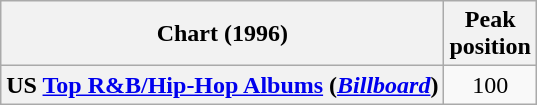<table class="wikitable sortable plainrowheaders" style="text-align:center">
<tr>
<th scope="col">Chart (1996)</th>
<th scope="col">Peak<br>position</th>
</tr>
<tr>
<th scope="row">US <a href='#'>Top R&B/Hip-Hop Albums</a> (<em><a href='#'>Billboard</a></em>)</th>
<td>100</td>
</tr>
</table>
